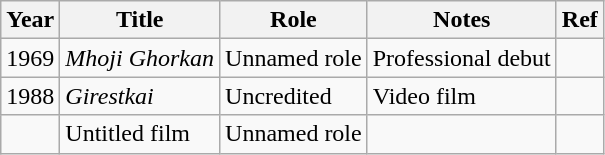<table class="wikitable sortable">
<tr>
<th>Year</th>
<th>Title</th>
<th>Role</th>
<th>Notes</th>
<th>Ref</th>
</tr>
<tr>
<td>1969</td>
<td><em>Mhoji Ghorkan</em></td>
<td>Unnamed role</td>
<td>Professional debut</td>
<td></td>
</tr>
<tr>
<td>1988</td>
<td><em>Girestkai</em></td>
<td>Uncredited</td>
<td>Video film</td>
<td></td>
</tr>
<tr>
<td></td>
<td>Untitled film</td>
<td>Unnamed role</td>
<td></td>
<td></td>
</tr>
</table>
